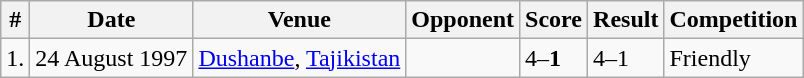<table class="wikitable">
<tr>
<th>#</th>
<th>Date</th>
<th>Venue</th>
<th>Opponent</th>
<th>Score</th>
<th>Result</th>
<th>Competition</th>
</tr>
<tr>
<td>1.</td>
<td>24 August 1997</td>
<td><a href='#'>Dushanbe</a>, <a href='#'>Tajikistan</a></td>
<td></td>
<td>4–<strong>1</strong></td>
<td>4–1</td>
<td>Friendly</td>
</tr>
</table>
